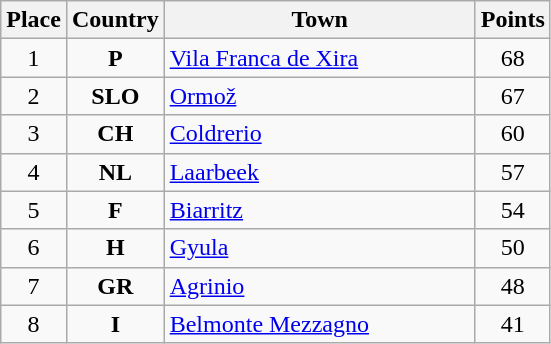<table class="wikitable" style="text-align;">
<tr>
<th width="25">Place</th>
<th width="25">Country</th>
<th width="200">Town</th>
<th width="25">Points</th>
</tr>
<tr>
<td align="center">1</td>
<td align="center"><strong>P</strong></td>
<td align="left"><a href='#'>Vila Franca de Xira</a></td>
<td align="center">68</td>
</tr>
<tr>
<td align="center">2</td>
<td align="center"><strong>SLO</strong></td>
<td align="left"><a href='#'>Ormož</a></td>
<td align="center">67</td>
</tr>
<tr>
<td align="center">3</td>
<td align="center"><strong>CH</strong></td>
<td align="left"><a href='#'>Coldrerio</a></td>
<td align="center">60</td>
</tr>
<tr>
<td align="center">4</td>
<td align="center"><strong>NL</strong></td>
<td align="left"><a href='#'>Laarbeek</a></td>
<td align="center">57</td>
</tr>
<tr>
<td align="center">5</td>
<td align="center"><strong>F</strong></td>
<td align="left"><a href='#'>Biarritz</a></td>
<td align="center">54</td>
</tr>
<tr>
<td align="center">6</td>
<td align="center"><strong>H</strong></td>
<td align="left"><a href='#'>Gyula</a></td>
<td align="center">50</td>
</tr>
<tr>
<td align="center">7</td>
<td align="center"><strong>GR</strong></td>
<td align="left"><a href='#'>Agrinio</a></td>
<td align="center">48</td>
</tr>
<tr>
<td align="center">8</td>
<td align="center"><strong>I</strong></td>
<td align="left"><a href='#'>Belmonte Mezzagno</a></td>
<td align="center">41</td>
</tr>
</table>
